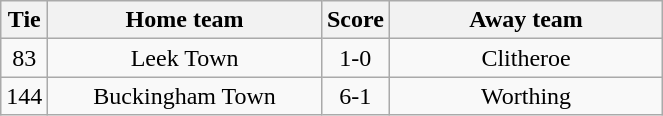<table class="wikitable" style="text-align:center;">
<tr>
<th width=20>Tie</th>
<th width=175>Home team</th>
<th width=20>Score</th>
<th width=175>Away team</th>
</tr>
<tr>
<td>83</td>
<td>Leek Town</td>
<td>1-0</td>
<td>Clitheroe</td>
</tr>
<tr>
<td>144</td>
<td>Buckingham Town</td>
<td>6-1</td>
<td>Worthing</td>
</tr>
</table>
